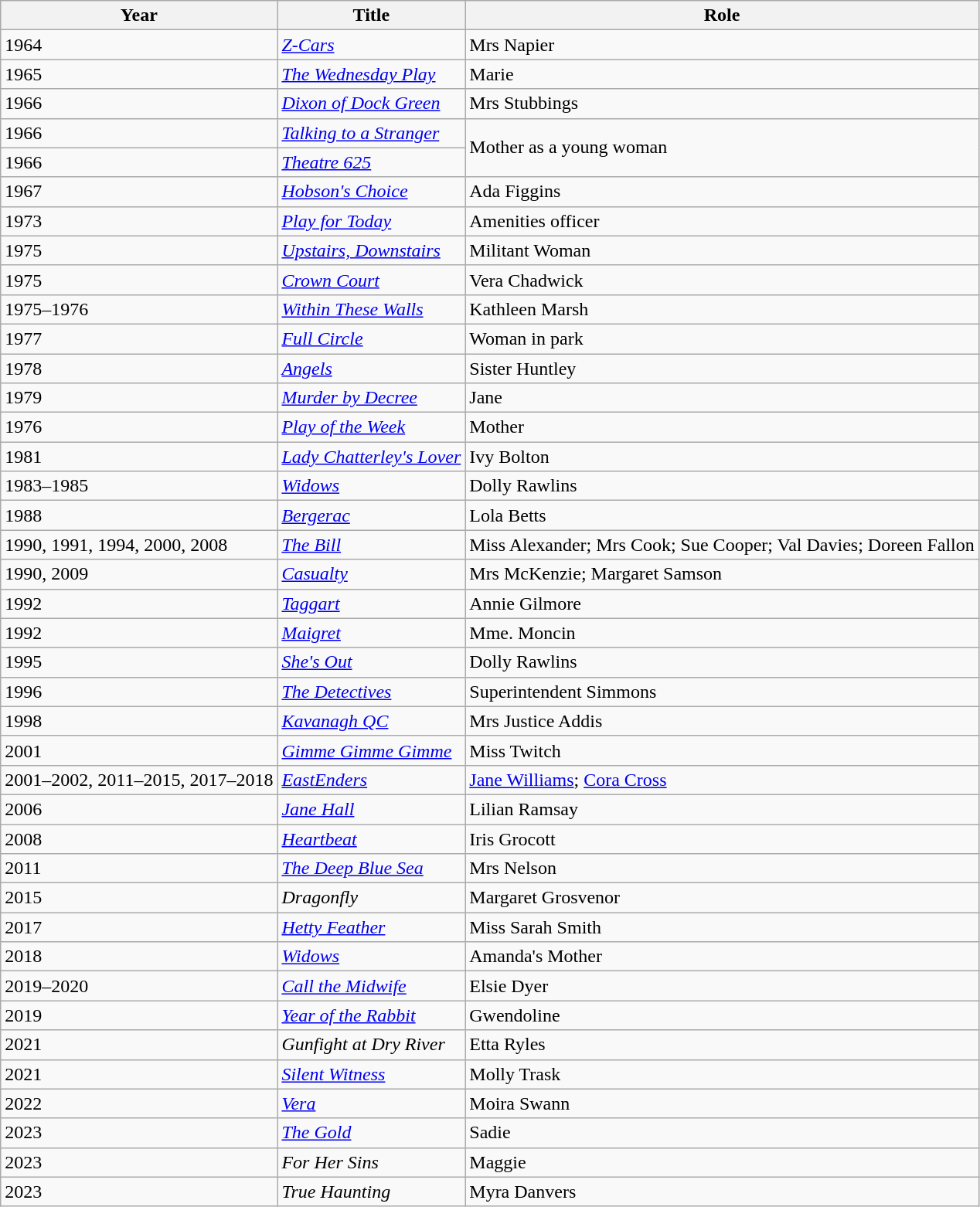<table class="wikitable">
<tr>
<th>Year</th>
<th>Title</th>
<th>Role</th>
</tr>
<tr>
<td>1964</td>
<td><em><a href='#'>Z-Cars</a></em></td>
<td>Mrs Napier</td>
</tr>
<tr>
<td>1965</td>
<td><em><a href='#'>The Wednesday Play</a></em></td>
<td>Marie</td>
</tr>
<tr>
<td>1966</td>
<td><em><a href='#'>Dixon of Dock Green</a></em></td>
<td>Mrs Stubbings</td>
</tr>
<tr>
<td>1966</td>
<td><em><a href='#'>Talking to a Stranger</a></em></td>
<td rowspan="2">Mother as a young woman</td>
</tr>
<tr>
<td>1966</td>
<td><em><a href='#'>Theatre 625</a></em></td>
</tr>
<tr>
<td>1967</td>
<td><em><a href='#'>Hobson's Choice</a></em></td>
<td>Ada Figgins</td>
</tr>
<tr>
<td>1973</td>
<td><em><a href='#'>Play for Today</a></em></td>
<td>Amenities officer</td>
</tr>
<tr>
<td>1975</td>
<td><em><a href='#'>Upstairs, Downstairs</a></em></td>
<td>Militant Woman</td>
</tr>
<tr>
<td>1975</td>
<td><em><a href='#'>Crown Court</a></em></td>
<td>Vera Chadwick</td>
</tr>
<tr>
<td>1975–1976</td>
<td><em><a href='#'>Within These Walls</a></em></td>
<td>Kathleen Marsh</td>
</tr>
<tr>
<td>1977</td>
<td><em><a href='#'>Full Circle</a></em></td>
<td>Woman in park</td>
</tr>
<tr>
<td>1978</td>
<td><em><a href='#'>Angels</a></em></td>
<td>Sister Huntley</td>
</tr>
<tr>
<td>1979</td>
<td><em><a href='#'>Murder by Decree</a></em></td>
<td>Jane</td>
</tr>
<tr>
<td>1976</td>
<td><em><a href='#'>Play of the Week</a></em></td>
<td>Mother</td>
</tr>
<tr>
<td>1981</td>
<td><em><a href='#'>Lady Chatterley's Lover</a></em></td>
<td>Ivy Bolton</td>
</tr>
<tr>
<td>1983–1985</td>
<td><em><a href='#'>Widows</a></em></td>
<td>Dolly Rawlins</td>
</tr>
<tr>
<td>1988</td>
<td><em><a href='#'>Bergerac</a></em></td>
<td>Lola Betts</td>
</tr>
<tr>
<td>1990, 1991, 1994, 2000, 2008</td>
<td><em><a href='#'>The Bill</a></em></td>
<td>Miss Alexander; Mrs Cook; Sue Cooper; Val Davies; Doreen Fallon</td>
</tr>
<tr>
<td>1990, 2009</td>
<td><em><a href='#'>Casualty</a></em></td>
<td>Mrs McKenzie; Margaret Samson</td>
</tr>
<tr>
<td>1992</td>
<td><em><a href='#'>Taggart</a></em></td>
<td>Annie Gilmore</td>
</tr>
<tr>
<td>1992</td>
<td><em><a href='#'>Maigret</a></em></td>
<td>Mme. Moncin</td>
</tr>
<tr>
<td>1995</td>
<td><em><a href='#'>She's Out</a></em></td>
<td>Dolly Rawlins</td>
</tr>
<tr>
<td>1996</td>
<td><em><a href='#'>The Detectives</a></em></td>
<td>Superintendent Simmons</td>
</tr>
<tr>
<td>1998</td>
<td><em><a href='#'>Kavanagh QC</a></em></td>
<td>Mrs Justice Addis</td>
</tr>
<tr>
<td>2001</td>
<td><em><a href='#'>Gimme Gimme Gimme</a></em></td>
<td>Miss Twitch</td>
</tr>
<tr>
<td>2001–2002, 2011–2015, 2017–2018</td>
<td><em><a href='#'>EastEnders</a></em></td>
<td><a href='#'>Jane Williams</a>; <a href='#'>Cora Cross</a></td>
</tr>
<tr>
<td>2006</td>
<td><em><a href='#'>Jane Hall</a></em></td>
<td>Lilian Ramsay</td>
</tr>
<tr>
<td>2008</td>
<td><em><a href='#'>Heartbeat</a></em></td>
<td>Iris Grocott</td>
</tr>
<tr>
<td>2011</td>
<td><em><a href='#'>The Deep Blue Sea</a></em></td>
<td>Mrs Nelson</td>
</tr>
<tr>
<td>2015</td>
<td><em>Dragonfly</em></td>
<td>Margaret Grosvenor</td>
</tr>
<tr>
<td>2017</td>
<td><em><a href='#'>Hetty Feather</a></em></td>
<td>Miss Sarah Smith</td>
</tr>
<tr>
<td>2018</td>
<td><em><a href='#'>Widows</a></em></td>
<td>Amanda's Mother</td>
</tr>
<tr>
<td>2019–2020</td>
<td><em><a href='#'>Call the Midwife</a></em></td>
<td>Elsie Dyer</td>
</tr>
<tr>
<td>2019</td>
<td><em><a href='#'>Year of the Rabbit</a></em></td>
<td>Gwendoline</td>
</tr>
<tr>
<td>2021</td>
<td><em>Gunfight at Dry River</em></td>
<td>Etta Ryles</td>
</tr>
<tr>
<td>2021</td>
<td><em><a href='#'>Silent Witness</a></em></td>
<td>Molly Trask</td>
</tr>
<tr>
<td>2022</td>
<td><em><a href='#'>Vera</a></em></td>
<td>Moira Swann</td>
</tr>
<tr>
<td>2023</td>
<td><em><a href='#'>The Gold</a></em></td>
<td>Sadie</td>
</tr>
<tr>
<td>2023</td>
<td><em>For Her Sins</em></td>
<td>Maggie</td>
</tr>
<tr>
<td>2023</td>
<td><em>True Haunting</em></td>
<td>Myra Danvers</td>
</tr>
</table>
